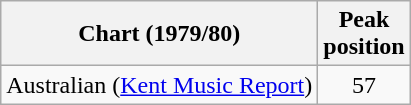<table class="wikitable">
<tr>
<th>Chart (1979/80)</th>
<th>Peak<br>position</th>
</tr>
<tr>
<td>Australian (<a href='#'>Kent Music Report</a>)</td>
<td align="center">57</td>
</tr>
</table>
